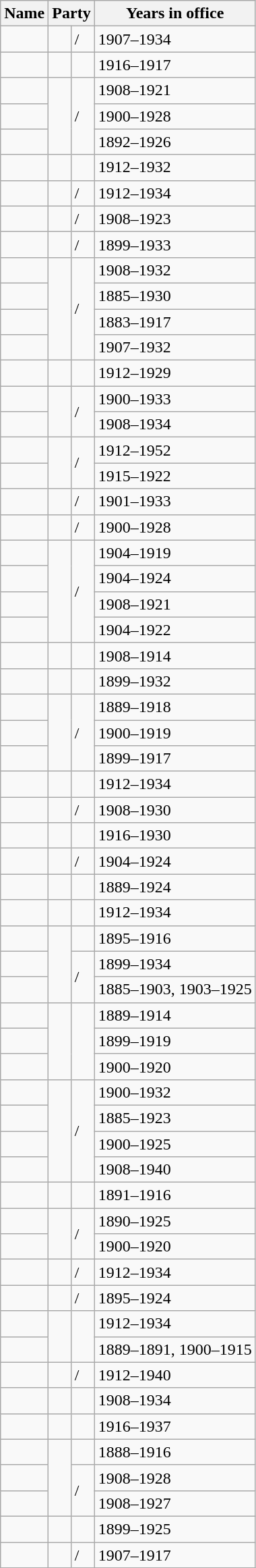<table class="wikitable sortable">
<tr>
<th>Name</th>
<th colspan=2>Party</th>
<th>Years in office</th>
</tr>
<tr>
<td></td>
<td> </td>
<td> / </td>
<td>1907–1934</td>
</tr>
<tr>
<td></td>
<td> </td>
<td></td>
<td>1916–1917</td>
</tr>
<tr>
<td></td>
<td rowspan="3" > </td>
<td rowspan="3"> / </td>
<td>1908–1921</td>
</tr>
<tr>
<td></td>
<td>1900–1928</td>
</tr>
<tr>
<td></td>
<td>1892–1926</td>
</tr>
<tr>
<td></td>
<td> </td>
<td></td>
<td>1912–1932</td>
</tr>
<tr>
<td></td>
<td> </td>
<td> / </td>
<td>1912–1934</td>
</tr>
<tr>
<td></td>
<td> </td>
<td> / </td>
<td>1908–1923</td>
</tr>
<tr>
<td></td>
<td> </td>
<td> / </td>
<td>1899–1933</td>
</tr>
<tr>
<td></td>
<td rowspan="4" > </td>
<td rowspan="4"> / </td>
<td>1908–1932</td>
</tr>
<tr>
<td></td>
<td>1885–1930</td>
</tr>
<tr>
<td></td>
<td>1883–1917</td>
</tr>
<tr>
<td></td>
<td>1907–1932</td>
</tr>
<tr>
<td></td>
<td> </td>
<td></td>
<td>1912–1929</td>
</tr>
<tr>
<td></td>
<td rowspan="2" > </td>
<td rowspan="2"> / </td>
<td>1900–1933</td>
</tr>
<tr>
<td></td>
<td>1908–1934</td>
</tr>
<tr>
<td></td>
<td rowspan="2" > </td>
<td rowspan="2"> / </td>
<td>1912–1952</td>
</tr>
<tr>
<td></td>
<td>1915–1922</td>
</tr>
<tr>
<td></td>
<td> </td>
<td> / </td>
<td>1901–1933</td>
</tr>
<tr>
<td></td>
<td> </td>
<td> / </td>
<td>1900–1928</td>
</tr>
<tr>
<td></td>
<td rowspan="4" > </td>
<td rowspan="4"> / </td>
<td>1904–1919</td>
</tr>
<tr>
<td></td>
<td>1904–1924</td>
</tr>
<tr>
<td></td>
<td>1908–1921</td>
</tr>
<tr>
<td></td>
<td>1904–1922</td>
</tr>
<tr>
<td></td>
<td> </td>
<td></td>
<td>1908–1914</td>
</tr>
<tr>
<td></td>
<td> </td>
<td></td>
<td>1899–1932</td>
</tr>
<tr>
<td></td>
<td rowspan="3" > </td>
<td rowspan="3"> / </td>
<td>1889–1918</td>
</tr>
<tr>
<td></td>
<td>1900–1919</td>
</tr>
<tr>
<td></td>
<td>1899–1917</td>
</tr>
<tr>
<td></td>
<td> </td>
<td></td>
<td>1912–1934</td>
</tr>
<tr>
<td></td>
<td> </td>
<td> / </td>
<td>1908–1930</td>
</tr>
<tr>
<td></td>
<td> </td>
<td></td>
<td>1916–1930</td>
</tr>
<tr>
<td></td>
<td> </td>
<td> / </td>
<td>1904–1924</td>
</tr>
<tr>
<td></td>
<td> </td>
<td></td>
<td>1889–1924</td>
</tr>
<tr>
<td></td>
<td> </td>
<td></td>
<td>1912–1934</td>
</tr>
<tr>
<td></td>
<td rowspan="3" > </td>
<td></td>
<td>1895–1916</td>
</tr>
<tr>
<td></td>
<td rowspan="2"> / </td>
<td>1899–1934</td>
</tr>
<tr>
<td></td>
<td>1885–1903, 1903–1925</td>
</tr>
<tr>
<td></td>
<td rowspan="3" > </td>
<td rowspan="3"></td>
<td>1889–1914</td>
</tr>
<tr>
<td></td>
<td>1899–1919</td>
</tr>
<tr>
<td></td>
<td>1900–1920</td>
</tr>
<tr>
<td></td>
<td rowspan="4" > </td>
<td rowspan="4"> / </td>
<td>1900–1932</td>
</tr>
<tr>
<td></td>
<td>1885–1923</td>
</tr>
<tr>
<td></td>
<td>1900–1925</td>
</tr>
<tr>
<td></td>
<td>1908–1940</td>
</tr>
<tr>
<td></td>
<td> </td>
<td></td>
<td>1891–1916</td>
</tr>
<tr>
<td></td>
<td rowspan="2" > </td>
<td rowspan="2"> / </td>
<td>1890–1925</td>
</tr>
<tr>
<td></td>
<td>1900–1920</td>
</tr>
<tr>
<td></td>
<td> </td>
<td> / </td>
<td>1912–1934</td>
</tr>
<tr>
<td></td>
<td> </td>
<td> / </td>
<td>1895–1924</td>
</tr>
<tr>
<td></td>
<td rowspan="2" > </td>
<td rowspan="2"></td>
<td>1912–1934</td>
</tr>
<tr>
<td></td>
<td>1889–1891, 1900–1915</td>
</tr>
<tr>
<td></td>
<td> </td>
<td> / </td>
<td>1912–1940</td>
</tr>
<tr>
<td></td>
<td> </td>
<td></td>
<td>1908–1934</td>
</tr>
<tr>
<td></td>
<td> </td>
<td></td>
<td>1916–1937</td>
</tr>
<tr>
<td></td>
<td rowspan="3" > </td>
<td></td>
<td>1888–1916</td>
</tr>
<tr>
<td></td>
<td rowspan="2"> / </td>
<td>1908–1928</td>
</tr>
<tr>
<td></td>
<td>1908–1927</td>
</tr>
<tr>
<td></td>
<td> </td>
<td></td>
<td>1899–1925</td>
</tr>
<tr>
<td></td>
<td> </td>
<td> / </td>
<td>1907–1917</td>
</tr>
</table>
